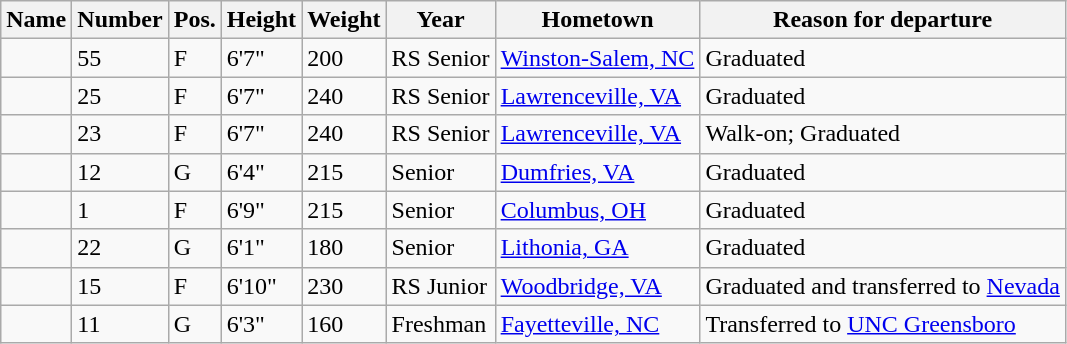<table class="wikitable sortable" border="1">
<tr>
<th>Name</th>
<th>Number</th>
<th>Pos.</th>
<th>Height</th>
<th>Weight</th>
<th>Year</th>
<th>Hometown</th>
<th ! class="unsortable">Reason for departure</th>
</tr>
<tr>
<td></td>
<td>55</td>
<td>F</td>
<td>6'7"</td>
<td>200</td>
<td>RS Senior</td>
<td><a href='#'>Winston-Salem, NC</a></td>
<td>Graduated</td>
</tr>
<tr>
<td></td>
<td>25</td>
<td>F</td>
<td>6'7"</td>
<td>240</td>
<td>RS Senior</td>
<td><a href='#'>Lawrenceville, VA</a></td>
<td>Graduated</td>
</tr>
<tr>
<td></td>
<td>23</td>
<td>F</td>
<td>6'7"</td>
<td>240</td>
<td>RS Senior</td>
<td><a href='#'>Lawrenceville, VA</a></td>
<td>Walk-on; Graduated</td>
</tr>
<tr>
<td></td>
<td>12</td>
<td>G</td>
<td>6'4"</td>
<td>215</td>
<td>Senior</td>
<td><a href='#'>Dumfries, VA</a></td>
<td>Graduated</td>
</tr>
<tr>
<td></td>
<td>1</td>
<td>F</td>
<td>6'9"</td>
<td>215</td>
<td>Senior</td>
<td><a href='#'>Columbus, OH</a></td>
<td>Graduated</td>
</tr>
<tr>
<td></td>
<td>22</td>
<td>G</td>
<td>6'1"</td>
<td>180</td>
<td>Senior</td>
<td><a href='#'>Lithonia, GA</a></td>
<td>Graduated</td>
</tr>
<tr>
<td></td>
<td>15</td>
<td>F</td>
<td>6'10"</td>
<td>230</td>
<td>RS Junior</td>
<td><a href='#'>Woodbridge, VA</a></td>
<td>Graduated and transferred to <a href='#'>Nevada</a></td>
</tr>
<tr>
<td></td>
<td>11</td>
<td>G</td>
<td>6'3"</td>
<td>160</td>
<td>Freshman</td>
<td><a href='#'>Fayetteville, NC</a></td>
<td>Transferred to <a href='#'>UNC Greensboro</a></td>
</tr>
</table>
